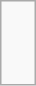<table style="background:#F9F9F9; border:1px solid #AAA; padding:5px; float:right; margin-left:20px;">
<tr>
<td><br><table style="font-size:12px; text-align:left;">
<tr>
<td><br></td>
</tr>
</table>
</td>
</tr>
</table>
